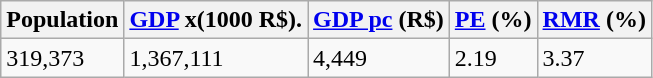<table class="wikitable">
<tr>
<th>Population</th>
<th><a href='#'>GDP</a> x(1000 R$).</th>
<th><a href='#'>GDP pc</a> (R$)</th>
<th><a href='#'>PE</a> (%)</th>
<th><a href='#'>RMR</a> (%)</th>
</tr>
<tr>
<td>319,373</td>
<td>1,367,111</td>
<td>4,449</td>
<td>2.19</td>
<td>3.37</td>
</tr>
</table>
